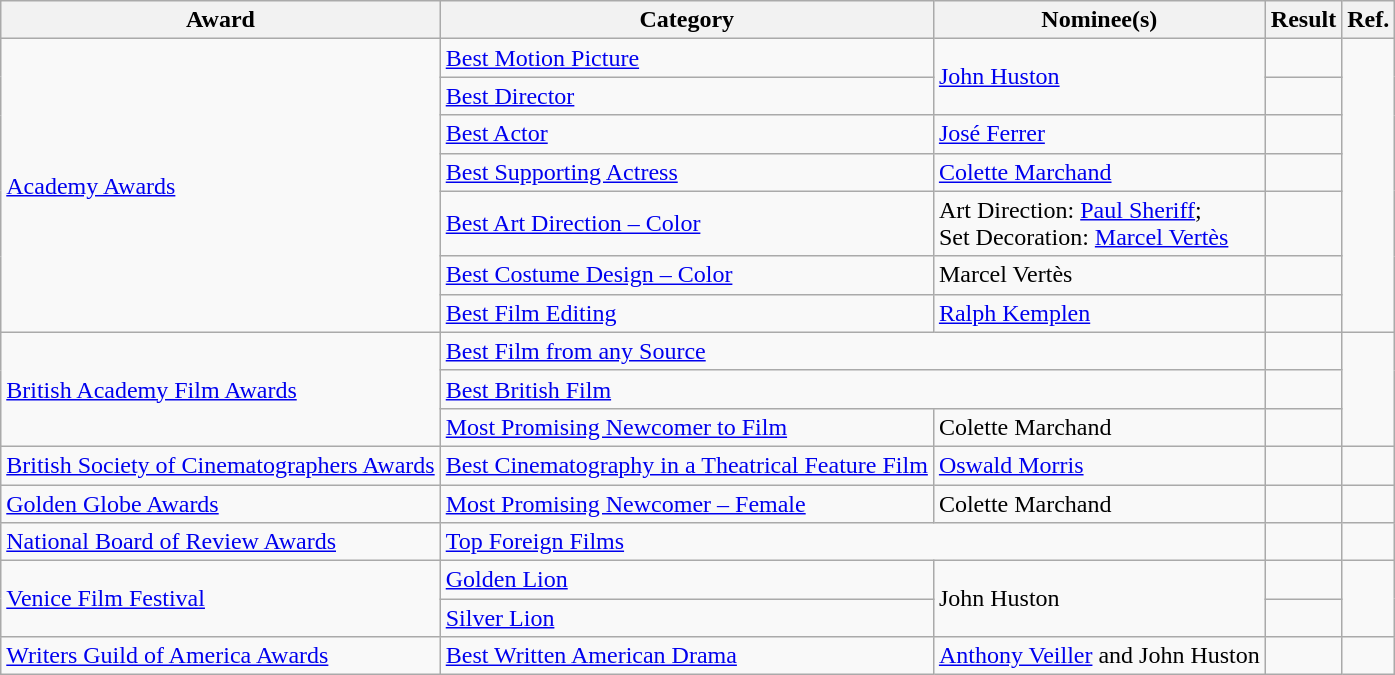<table class="wikitable plainrowheaders">
<tr>
<th>Award</th>
<th>Category</th>
<th>Nominee(s)</th>
<th>Result</th>
<th>Ref.</th>
</tr>
<tr>
<td rowspan="7"><a href='#'>Academy Awards</a></td>
<td><a href='#'>Best Motion Picture</a></td>
<td rowspan="2"><a href='#'>John Huston</a></td>
<td></td>
<td align="center" rowspan="7"> <br></td>
</tr>
<tr>
<td><a href='#'>Best Director</a></td>
<td></td>
</tr>
<tr>
<td><a href='#'>Best Actor</a></td>
<td><a href='#'>José Ferrer</a></td>
<td></td>
</tr>
<tr>
<td><a href='#'>Best Supporting Actress</a></td>
<td><a href='#'>Colette Marchand</a></td>
<td></td>
</tr>
<tr>
<td><a href='#'>Best Art Direction – Color</a></td>
<td>Art Direction: <a href='#'>Paul Sheriff</a>; <br> Set Decoration: <a href='#'>Marcel Vertès</a></td>
<td></td>
</tr>
<tr>
<td><a href='#'>Best Costume Design – Color</a></td>
<td>Marcel Vertès</td>
<td></td>
</tr>
<tr>
<td><a href='#'>Best Film Editing</a></td>
<td><a href='#'>Ralph Kemplen</a></td>
<td></td>
</tr>
<tr>
<td rowspan="3"><a href='#'>British Academy Film Awards</a></td>
<td colspan="2"><a href='#'>Best Film from any Source</a></td>
<td></td>
<td align="center" rowspan="3"></td>
</tr>
<tr>
<td colspan="2"><a href='#'>Best British Film</a></td>
<td></td>
</tr>
<tr>
<td><a href='#'>Most Promising Newcomer to Film</a></td>
<td>Colette Marchand</td>
<td></td>
</tr>
<tr>
<td><a href='#'>British Society of Cinematographers Awards</a></td>
<td><a href='#'>Best Cinematography in a Theatrical Feature Film</a></td>
<td><a href='#'>Oswald Morris</a></td>
<td></td>
<td align="center"></td>
</tr>
<tr>
<td><a href='#'>Golden Globe Awards</a></td>
<td><a href='#'>Most Promising Newcomer – Female</a></td>
<td>Colette Marchand</td>
<td></td>
<td align="center"></td>
</tr>
<tr>
<td><a href='#'>National Board of Review Awards</a></td>
<td colspan="2"><a href='#'>Top Foreign Films</a></td>
<td></td>
<td align="center"></td>
</tr>
<tr>
<td rowspan="2"><a href='#'>Venice Film Festival</a></td>
<td><a href='#'>Golden Lion</a></td>
<td rowspan="2">John Huston</td>
<td></td>
<td align="center" rowspan="2"></td>
</tr>
<tr>
<td><a href='#'>Silver Lion</a></td>
<td></td>
</tr>
<tr>
<td><a href='#'>Writers Guild of America Awards</a></td>
<td><a href='#'>Best Written American Drama</a></td>
<td><a href='#'>Anthony Veiller</a> and John Huston</td>
<td></td>
<td align="center"></td>
</tr>
</table>
